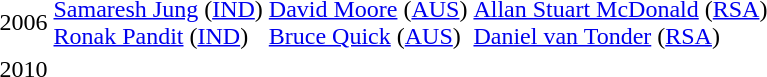<table>
<tr>
<td>2006</td>
<td> <a href='#'>Samaresh Jung</a> (<a href='#'>IND</a>)<br> <a href='#'>Ronak Pandit</a> (<a href='#'>IND</a>)</td>
<td> <a href='#'>David Moore</a> (<a href='#'>AUS</a>)<br> <a href='#'>Bruce Quick</a> (<a href='#'>AUS</a>)</td>
<td> <a href='#'>Allan Stuart McDonald</a> (<a href='#'>RSA</a>)<br> <a href='#'>Daniel van Tonder</a> (<a href='#'>RSA</a>)</td>
</tr>
<tr>
<td>2010<br></td>
<td></td>
<td></td>
<td></td>
</tr>
</table>
